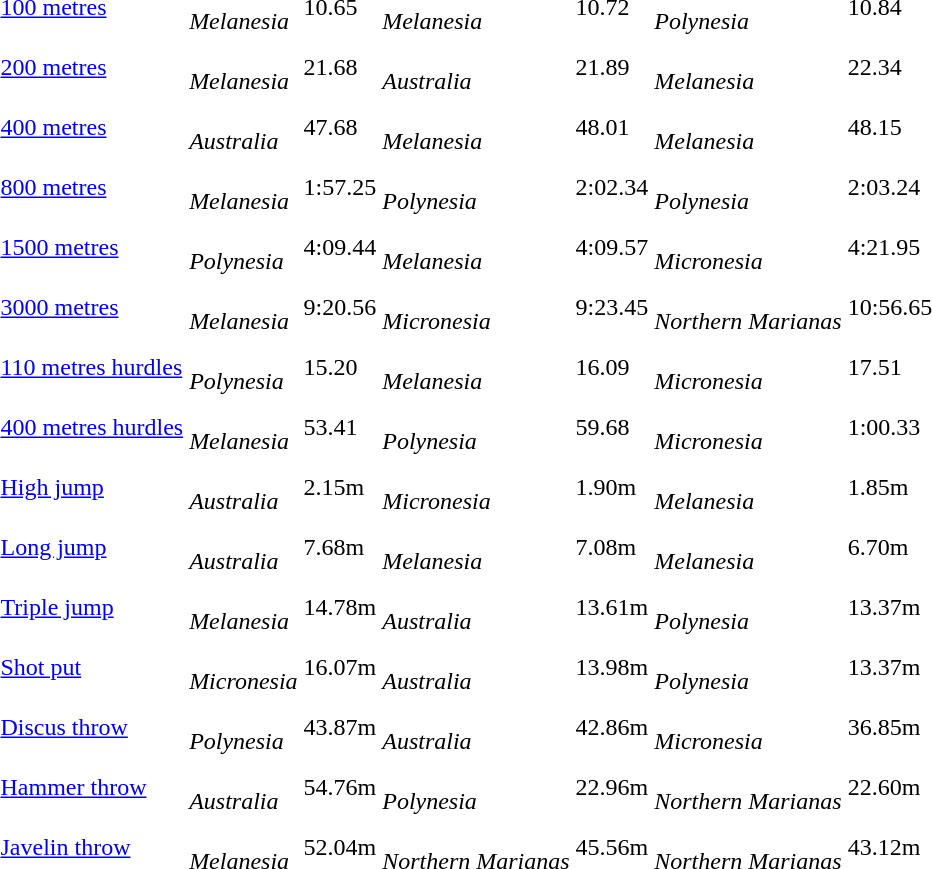<table>
<tr>
<td><a href='#'>100 metres</a> <br><small></small></td>
<td> <br><em>Melanesia</em></td>
<td>10.65</td>
<td> <br><em>Melanesia</em></td>
<td>10.72</td>
<td> <br><em>Polynesia</em></td>
<td>10.84</td>
</tr>
<tr>
<td><a href='#'>200 metres</a> <br><small></small></td>
<td> <br><em>Melanesia</em></td>
<td>21.68</td>
<td> <br><em>Australia</em></td>
<td>21.89</td>
<td> <br><em>Melanesia</em></td>
<td>22.34</td>
</tr>
<tr>
<td><a href='#'>400 metres</a> <br><small></small></td>
<td> <br><em>Australia</em></td>
<td>47.68</td>
<td> <br><em>Melanesia</em></td>
<td>48.01</td>
<td> <br><em>Melanesia</em></td>
<td>48.15</td>
</tr>
<tr>
<td><a href='#'>800 metres</a> <br><small></small></td>
<td> <br><em>Melanesia</em></td>
<td>1:57.25</td>
<td> <br><em>Polynesia</em></td>
<td>2:02.34</td>
<td> <br><em>Polynesia</em></td>
<td>2:03.24</td>
</tr>
<tr>
<td><a href='#'>1500 metres</a> <br><small></small></td>
<td> <br><em>Polynesia</em></td>
<td>4:09.44</td>
<td> <br><em>Melanesia</em></td>
<td>4:09.57</td>
<td> <br><em>Micronesia</em></td>
<td>4:21.95</td>
</tr>
<tr>
<td><a href='#'>3000 metres</a> <br><small></small></td>
<td> <br><em>Melanesia</em></td>
<td>9:20.56</td>
<td> <br><em>Micronesia</em></td>
<td>9:23.45</td>
<td> <br><em>Northern Marianas</em></td>
<td>10:56.65</td>
</tr>
<tr>
<td><a href='#'>110 metres hurdles</a> <br><small></small></td>
<td> <br><em>Polynesia</em></td>
<td>15.20</td>
<td> <br><em>Melanesia</em></td>
<td>16.09</td>
<td> <br><em>Micronesia</em></td>
<td>17.51</td>
</tr>
<tr>
<td><a href='#'>400 metres hurdles</a> <br><small></small></td>
<td> <br><em>Melanesia</em></td>
<td>53.41</td>
<td> <br><em>Polynesia</em></td>
<td>59.68</td>
<td> <br><em>Micronesia</em></td>
<td>1:00.33</td>
</tr>
<tr>
<td><a href='#'>High jump</a> <br><small></small></td>
<td> <br><em>Australia</em></td>
<td>2.15m</td>
<td> <br><em>Micronesia</em></td>
<td>1.90m</td>
<td> <br><em>Melanesia</em></td>
<td>1.85m</td>
</tr>
<tr>
<td><a href='#'>Long jump</a> <br><small></small></td>
<td> <br><em>Australia</em></td>
<td>7.68m</td>
<td> <br><em>Melanesia</em></td>
<td>7.08m</td>
<td><br><em>Melanesia</em></td>
<td>6.70m</td>
</tr>
<tr>
<td><a href='#'>Triple jump</a> <br><small></small></td>
<td><br><em>Melanesia</em></td>
<td>14.78m</td>
<td><br><em>Australia</em></td>
<td>13.61m</td>
<td><br><em>Polynesia</em></td>
<td>13.37m</td>
</tr>
<tr>
<td><a href='#'>Shot put</a> <br><small></small></td>
<td> <br><em>Micronesia</em></td>
<td>16.07m</td>
<td> <br><em>Australia</em></td>
<td>13.98m</td>
<td> <br><em>Polynesia</em></td>
<td>13.37m</td>
</tr>
<tr>
<td><a href='#'>Discus throw</a> <br><small></small></td>
<td> <br><em>Polynesia</em></td>
<td>43.87m</td>
<td> <br><em>Australia</em></td>
<td>42.86m</td>
<td> <br><em>Micronesia</em></td>
<td>36.85m</td>
</tr>
<tr>
<td><a href='#'>Hammer throw</a> <br><small></small></td>
<td> <br><em>Australia</em></td>
<td>54.76m</td>
<td> <br><em>Polynesia</em></td>
<td>22.96m</td>
<td> <br><em>Northern Marianas</em></td>
<td>22.60m</td>
</tr>
<tr>
<td><a href='#'>Javelin throw</a> <br><small></small></td>
<td> <br><em>Melanesia</em></td>
<td>52.04m</td>
<td> <br><em>Northern Marianas</em></td>
<td>45.56m</td>
<td> <br><em>Northern Marianas</em></td>
<td>43.12m</td>
</tr>
<tr>
</tr>
</table>
